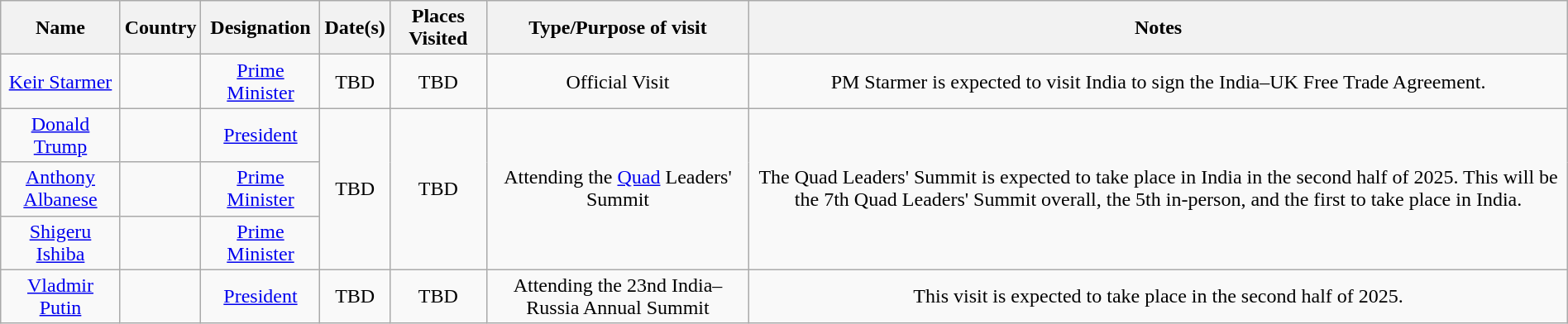<table class="wikitable" style="border-collapse:collapse; text-align:center" width="100%">
<tr>
<th>Name</th>
<th>Country</th>
<th>Designation</th>
<th>Date(s)</th>
<th>Places Visited</th>
<th>Type/Purpose of visit</th>
<th>Notes</th>
</tr>
<tr>
<td><a href='#'>Keir Starmer</a></td>
<td></td>
<td><a href='#'>Prime Minister</a></td>
<td>TBD</td>
<td>TBD</td>
<td>Official Visit</td>
<td>PM Starmer is expected to visit India to sign the India–UK Free Trade Agreement.</td>
</tr>
<tr>
<td><a href='#'>Donald Trump</a></td>
<td></td>
<td><a href='#'>President</a></td>
<td rowspan="3">TBD</td>
<td rowspan="3">TBD</td>
<td rowspan="3">Attending the <a href='#'>Quad</a> Leaders' Summit</td>
<td rowspan="3">The Quad Leaders' Summit is expected to take place in India in the second half of 2025. This will be the 7th Quad Leaders' Summit overall, the 5th in-person, and the first to take place in India.</td>
</tr>
<tr>
<td><a href='#'>Anthony Albanese</a></td>
<td></td>
<td><a href='#'>Prime Minister</a></td>
</tr>
<tr>
<td><a href='#'>Shigeru Ishiba</a></td>
<td></td>
<td><a href='#'>Prime Minister</a></td>
</tr>
<tr>
<td><a href='#'>Vladmir Putin</a></td>
<td></td>
<td><a href='#'>President</a></td>
<td>TBD</td>
<td>TBD</td>
<td>Attending the 23nd India–Russia Annual Summit</td>
<td>This visit is expected to take place in the second half of 2025.</td>
</tr>
</table>
